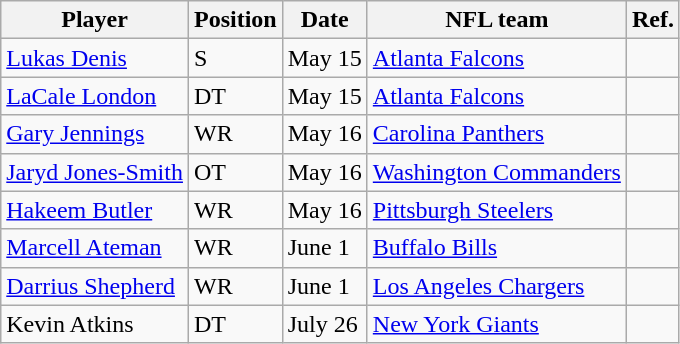<table class="wikitable sortable">
<tr>
<th>Player</th>
<th>Position</th>
<th>Date</th>
<th>NFL team</th>
<th class=unsortable>Ref.</th>
</tr>
<tr>
<td><a href='#'>Lukas Denis</a></td>
<td>S</td>
<td>May 15</td>
<td><a href='#'>Atlanta Falcons</a></td>
<td></td>
</tr>
<tr>
<td><a href='#'>LaCale London</a></td>
<td>DT</td>
<td>May 15</td>
<td><a href='#'>Atlanta Falcons</a></td>
<td></td>
</tr>
<tr>
<td><a href='#'>Gary Jennings</a></td>
<td>WR</td>
<td>May 16</td>
<td><a href='#'>Carolina Panthers</a></td>
<td></td>
</tr>
<tr>
<td><a href='#'>Jaryd Jones-Smith</a></td>
<td>OT</td>
<td>May 16</td>
<td><a href='#'>Washington Commanders</a></td>
<td></td>
</tr>
<tr>
<td><a href='#'>Hakeem Butler</a></td>
<td>WR</td>
<td>May 16</td>
<td><a href='#'>Pittsburgh Steelers</a></td>
<td></td>
</tr>
<tr>
<td><a href='#'>Marcell Ateman</a></td>
<td>WR</td>
<td>June 1</td>
<td><a href='#'>Buffalo Bills</a></td>
<td></td>
</tr>
<tr>
<td><a href='#'>Darrius Shepherd</a></td>
<td>WR</td>
<td>June 1</td>
<td><a href='#'>Los Angeles Chargers</a></td>
<td></td>
</tr>
<tr>
<td>Kevin Atkins</td>
<td>DT</td>
<td>July 26</td>
<td><a href='#'>New York Giants</a></td>
<td></td>
</tr>
</table>
